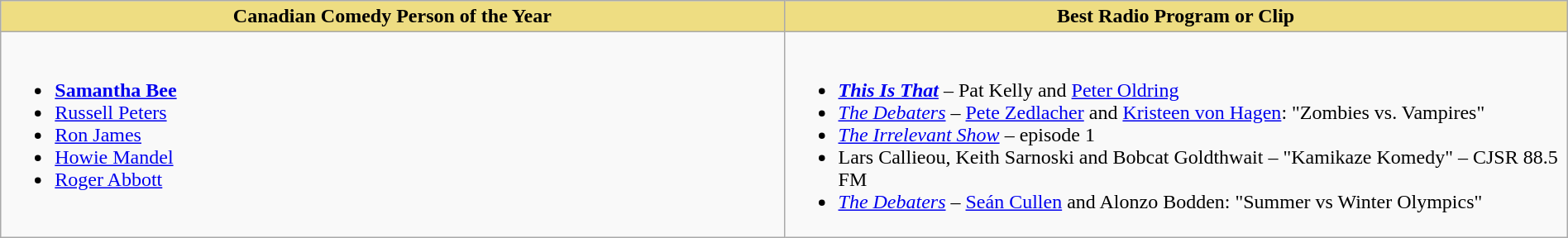<table class="wikitable" style="width:100%">
<tr>
<th style="background:#EEDD82; width:50%">Canadian Comedy Person of the Year</th>
<th style="background:#EEDD82; width:50%">Best Radio Program or Clip</th>
</tr>
<tr>
<td valign="top"><br><ul><li> <strong><a href='#'>Samantha Bee</a></strong></li><li><a href='#'>Russell Peters</a></li><li><a href='#'>Ron James</a></li><li><a href='#'>Howie Mandel</a></li><li><a href='#'>Roger Abbott</a></li></ul></td>
<td valign="top"><br><ul><li> <strong><em><a href='#'>This Is That</a></em></strong> – Pat Kelly and <a href='#'>Peter Oldring</a></li><li><em><a href='#'>The Debaters</a></em> – <a href='#'>Pete Zedlacher</a> and <a href='#'>Kristeen von Hagen</a>: "Zombies vs. Vampires"</li><li><em><a href='#'>The Irrelevant Show</a></em> – episode 1</li><li>Lars Callieou, Keith Sarnoski and Bobcat Goldthwait – "Kamikaze Komedy" – CJSR 88.5 FM</li><li><em><a href='#'>The Debaters</a></em> – <a href='#'>Seán Cullen</a> and Alonzo Bodden: "Summer vs Winter Olympics"</li></ul></td>
</tr>
</table>
